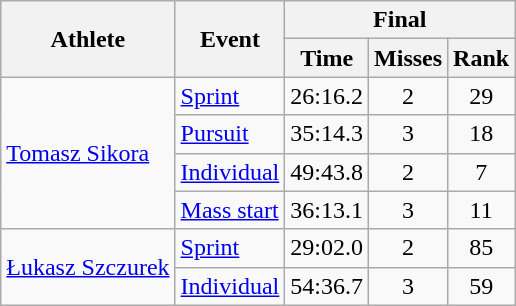<table class="wikitable">
<tr>
<th rowspan="2">Athlete</th>
<th rowspan="2">Event</th>
<th colspan="3">Final</th>
</tr>
<tr>
<th>Time</th>
<th>Misses</th>
<th>Rank</th>
</tr>
<tr>
<td rowspan=4><a href='#'>Tomasz Sikora</a></td>
<td><a href='#'>Sprint</a></td>
<td align="center">26:16.2</td>
<td align="center">2</td>
<td align="center">29</td>
</tr>
<tr>
<td><a href='#'>Pursuit</a></td>
<td align="center">35:14.3</td>
<td align="center">3</td>
<td align="center">18</td>
</tr>
<tr>
<td><a href='#'>Individual</a></td>
<td align="center">49:43.8</td>
<td align="center">2</td>
<td align="center">7</td>
</tr>
<tr>
<td><a href='#'>Mass start</a></td>
<td align="center">36:13.1</td>
<td align="center">3</td>
<td align="center">11</td>
</tr>
<tr>
<td rowspan=2><a href='#'>Łukasz Szczurek</a></td>
<td><a href='#'>Sprint</a></td>
<td align="center">29:02.0</td>
<td align="center">2</td>
<td align="center">85</td>
</tr>
<tr>
<td><a href='#'>Individual</a></td>
<td align="center">54:36.7</td>
<td align="center">3</td>
<td align="center">59</td>
</tr>
</table>
